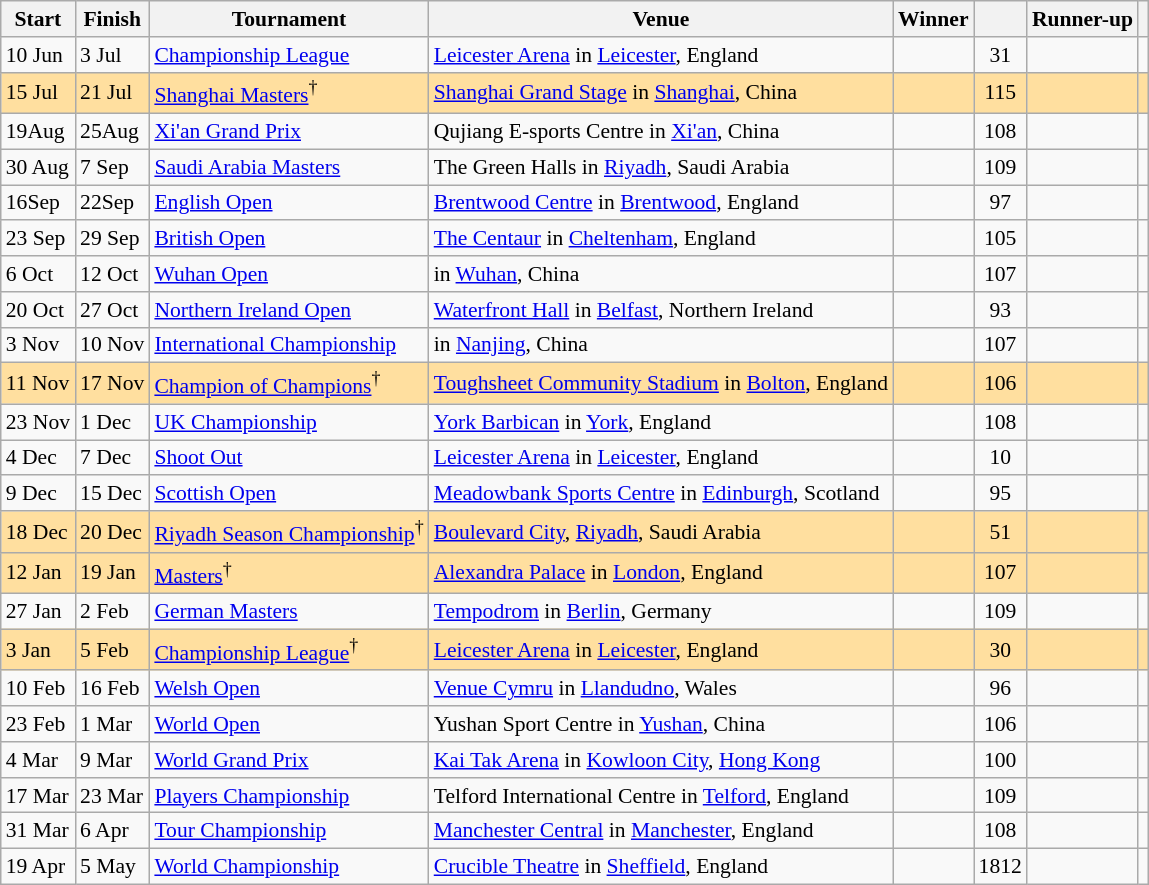<table class="wikitable" style="font-size: 90%">
<tr>
<th>Start</th>
<th>Finish</th>
<th>Tournament</th>
<th>Venue</th>
<th>Winner</th>
<th></th>
<th>Runner-up</th>
<th></th>
</tr>
<tr>
<td>10 Jun</td>
<td>3 Jul</td>
<td><a href='#'>Championship League</a></td>
<td><a href='#'>Leicester Arena</a> in <a href='#'>Leicester</a>, England</td>
<td></td>
<td style="text-align:center;">31</td>
<td></td>
<td style="text-align:center;"></td>
</tr>
<tr style="background:#ffdf9f;">
<td>15 Jul</td>
<td>21 Jul</td>
<td><a href='#'>Shanghai Masters</a><sup>†</sup></td>
<td><a href='#'>Shanghai Grand Stage</a> in <a href='#'>Shanghai</a>, China</td>
<td></td>
<td style="text-align:center;">115</td>
<td></td>
<td style="text-align:center;"></td>
</tr>
<tr>
<td>19Aug</td>
<td>25Aug</td>
<td><a href='#'>Xi'an Grand Prix</a></td>
<td>Qujiang E-sports Centre in <a href='#'>Xi'an</a>, China</td>
<td></td>
<td style="text-align:center;">108</td>
<td></td>
<td style="text-align:center;"></td>
</tr>
<tr>
<td>30 Aug</td>
<td>7 Sep</td>
<td><a href='#'>Saudi Arabia Masters</a></td>
<td>The Green Halls in <a href='#'>Riyadh</a>, Saudi Arabia</td>
<td></td>
<td style="text-align:center;">109</td>
<td></td>
<td style="text-align:center;"></td>
</tr>
<tr>
<td>16Sep</td>
<td>22Sep</td>
<td><a href='#'>English Open</a></td>
<td><a href='#'>Brentwood Centre</a> in <a href='#'>Brentwood</a>, England</td>
<td></td>
<td style="text-align:center;">97</td>
<td></td>
<td style="text-align:center;"></td>
</tr>
<tr>
<td>23 Sep</td>
<td>29 Sep</td>
<td><a href='#'>British Open</a></td>
<td><a href='#'>The Centaur</a> in <a href='#'>Cheltenham</a>, England</td>
<td></td>
<td style="text-align:center;">105</td>
<td></td>
<td style="text-align:center;"></td>
</tr>
<tr>
<td>6 Oct</td>
<td>12 Oct</td>
<td><a href='#'>Wuhan Open</a></td>
<td> in <a href='#'>Wuhan</a>, China</td>
<td></td>
<td style="text-align:center;">107</td>
<td></td>
<td style="text-align:center;"></td>
</tr>
<tr>
<td>20 Oct</td>
<td>27 Oct</td>
<td><a href='#'>Northern Ireland Open</a></td>
<td><a href='#'>Waterfront Hall</a> in <a href='#'>Belfast</a>, Northern Ireland</td>
<td></td>
<td style="text-align:center;">93</td>
<td></td>
<td style="text-align:center;"></td>
</tr>
<tr>
<td>3 Nov</td>
<td>10 Nov</td>
<td><a href='#'>International Championship</a></td>
<td> in <a href='#'>Nanjing</a>, China</td>
<td></td>
<td style="text-align:center;">107</td>
<td></td>
<td style="text-align:center;"></td>
</tr>
<tr style="background:#ffdf9f;">
<td>11 Nov</td>
<td>17 Nov</td>
<td><a href='#'>Champion of Champions</a><sup>†</sup></td>
<td><a href='#'>Toughsheet Community Stadium</a> in <a href='#'>Bolton</a>, England</td>
<td></td>
<td style="text-align:center;">106</td>
<td></td>
<td style="text-align:center;"></td>
</tr>
<tr>
<td>23 Nov</td>
<td>1 Dec</td>
<td><a href='#'>UK Championship</a></td>
<td><a href='#'>York Barbican</a> in <a href='#'>York</a>, England</td>
<td></td>
<td style="text-align:center;">108</td>
<td></td>
<td style="text-align:center;"></td>
</tr>
<tr>
<td>4 Dec</td>
<td>7 Dec</td>
<td><a href='#'>Shoot Out</a></td>
<td><a href='#'>Leicester Arena</a> in <a href='#'>Leicester</a>, England</td>
<td></td>
<td style="text-align:center;">10</td>
<td></td>
<td style="text-align:center;"></td>
</tr>
<tr>
<td>9 Dec</td>
<td>15 Dec</td>
<td><a href='#'>Scottish Open</a></td>
<td><a href='#'>Meadowbank Sports Centre</a> in <a href='#'>Edinburgh</a>, Scotland</td>
<td></td>
<td style="text-align:center;">95</td>
<td></td>
<td style="text-align:center;"></td>
</tr>
<tr style="background:#ffdf9f;">
<td>18 Dec</td>
<td>20 Dec</td>
<td><a href='#'>Riyadh Season Championship</a><sup>†</sup></td>
<td><a href='#'>Boulevard City</a>, <a href='#'>Riyadh</a>, Saudi Arabia</td>
<td></td>
<td style="text-align:center;">51</td>
<td></td>
<td style="text-align:center;"></td>
</tr>
<tr style="background:#ffdf9f;">
<td>12 Jan</td>
<td>19 Jan</td>
<td><a href='#'>Masters</a><sup>†</sup></td>
<td><a href='#'>Alexandra Palace</a> in <a href='#'>London</a>, England</td>
<td></td>
<td style="text-align:center;">107</td>
<td></td>
<td style="text-align:center;"></td>
</tr>
<tr>
<td>27 Jan</td>
<td>2 Feb</td>
<td><a href='#'>German Masters</a></td>
<td><a href='#'>Tempodrom</a> in <a href='#'>Berlin</a>, Germany</td>
<td></td>
<td style="text-align:center;">109</td>
<td></td>
<td style="text-align:center;"></td>
</tr>
<tr style="background:#ffdf9f;">
<td>3 Jan</td>
<td>5 Feb</td>
<td><a href='#'>Championship League</a><sup>†</sup></td>
<td><a href='#'>Leicester Arena</a> in <a href='#'>Leicester</a>, England</td>
<td></td>
<td style="text-align:center;">30</td>
<td></td>
<td style="text-align:center;"></td>
</tr>
<tr>
<td>10 Feb</td>
<td>16 Feb</td>
<td><a href='#'>Welsh Open</a></td>
<td><a href='#'>Venue Cymru</a> in <a href='#'>Llandudno</a>, Wales</td>
<td></td>
<td style="text-align:center;">96</td>
<td></td>
<td style="text-align:center;"></td>
</tr>
<tr>
<td>23 Feb</td>
<td>1 Mar</td>
<td><a href='#'>World Open</a></td>
<td>Yushan Sport Centre in <a href='#'>Yushan</a>, China</td>
<td></td>
<td style="text-align:center;">106</td>
<td></td>
<td style="text-align:center;"></td>
</tr>
<tr>
<td>4 Mar</td>
<td>9 Mar</td>
<td><a href='#'>World Grand Prix</a></td>
<td><a href='#'>Kai Tak Arena</a> in <a href='#'>Kowloon City</a>, <a href='#'>Hong Kong</a></td>
<td></td>
<td style="text-align:center;">100</td>
<td></td>
<td style="text-align:center;"></td>
</tr>
<tr>
<td>17 Mar</td>
<td>23 Mar</td>
<td><a href='#'>Players Championship</a></td>
<td>Telford International Centre in <a href='#'>Telford</a>, England</td>
<td></td>
<td style="text-align:center;">109</td>
<td></td>
<td style="text-align:center;"></td>
</tr>
<tr>
<td>31 Mar</td>
<td>6 Apr</td>
<td><a href='#'>Tour Championship</a></td>
<td><a href='#'>Manchester Central</a> in <a href='#'>Manchester</a>, England</td>
<td></td>
<td style="text-align:center;">108</td>
<td></td>
<td style="text-align:center;"></td>
</tr>
<tr>
<td>19 Apr</td>
<td>5 May</td>
<td><a href='#'>World Championship</a></td>
<td><a href='#'>Crucible Theatre</a> in <a href='#'>Sheffield</a>, England</td>
<td></td>
<td style="text-align:center;">1812</td>
<td></td>
<td style="text-align:center;"></td>
</tr>
</table>
